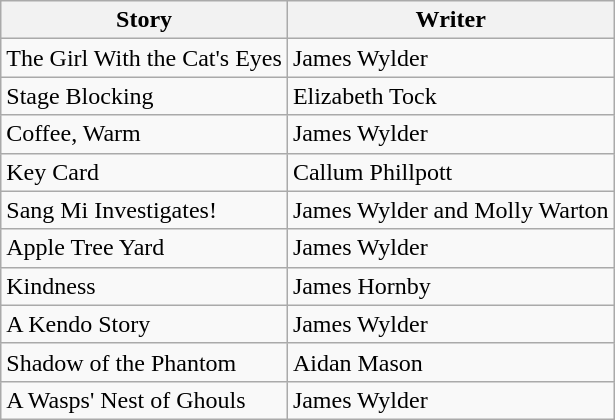<table class="wikitable">
<tr>
<th>Story</th>
<th>Writer</th>
</tr>
<tr>
<td>The Girl With the Cat's Eyes</td>
<td>James Wylder</td>
</tr>
<tr>
<td>Stage Blocking</td>
<td>Elizabeth Tock</td>
</tr>
<tr>
<td>Coffee, Warm</td>
<td>James Wylder</td>
</tr>
<tr>
<td>Key Card</td>
<td>Callum Phillpott</td>
</tr>
<tr>
<td>Sang Mi Investigates!</td>
<td>James Wylder and Molly Warton</td>
</tr>
<tr>
<td>Apple Tree Yard</td>
<td>James Wylder</td>
</tr>
<tr>
<td>Kindness</td>
<td>James Hornby</td>
</tr>
<tr>
<td>A Kendo Story</td>
<td>James Wylder</td>
</tr>
<tr>
<td>Shadow of the Phantom</td>
<td>Aidan Mason</td>
</tr>
<tr>
<td>A Wasps' Nest of Ghouls</td>
<td>James Wylder</td>
</tr>
</table>
